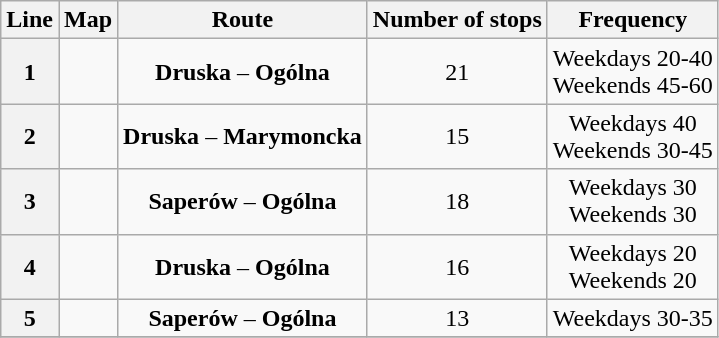<table class="wikitable" style="text-align:center;">
<tr>
<th>Line</th>
<th>Map</th>
<th>Route</th>
<th>Number of stops</th>
<th>Frequency</th>
</tr>
<tr>
<th><span>1</span></th>
<td></td>
<td><strong>Druska</strong> – <strong> Ogólna</strong></td>
<td>21</td>
<td>Weekdays 20-40<br>Weekends 45-60</td>
</tr>
<tr>
<th><span>2</span></th>
<td></td>
<td><strong>Druska</strong> – <strong>Marymoncka</strong></td>
<td>15</td>
<td>Weekdays 40<br>Weekends 30-45</td>
</tr>
<tr>
<th><span>3</span></th>
<td></td>
<td><strong>Saperów</strong> – <strong>Ogólna</strong></td>
<td>18</td>
<td>Weekdays 30<br>Weekends 30</td>
</tr>
<tr>
<th><span>4</span></th>
<td></td>
<td><strong>Druska</strong> – <strong>Ogólna</strong><br></td>
<td>16</td>
<td>Weekdays 20<br>Weekends 20</td>
</tr>
<tr>
<th><span>5</span></th>
<td></td>
<td><strong>Saperów</strong> – <strong>Ogólna</strong></td>
<td>13</td>
<td>Weekdays 30-35</td>
</tr>
<tr>
</tr>
</table>
